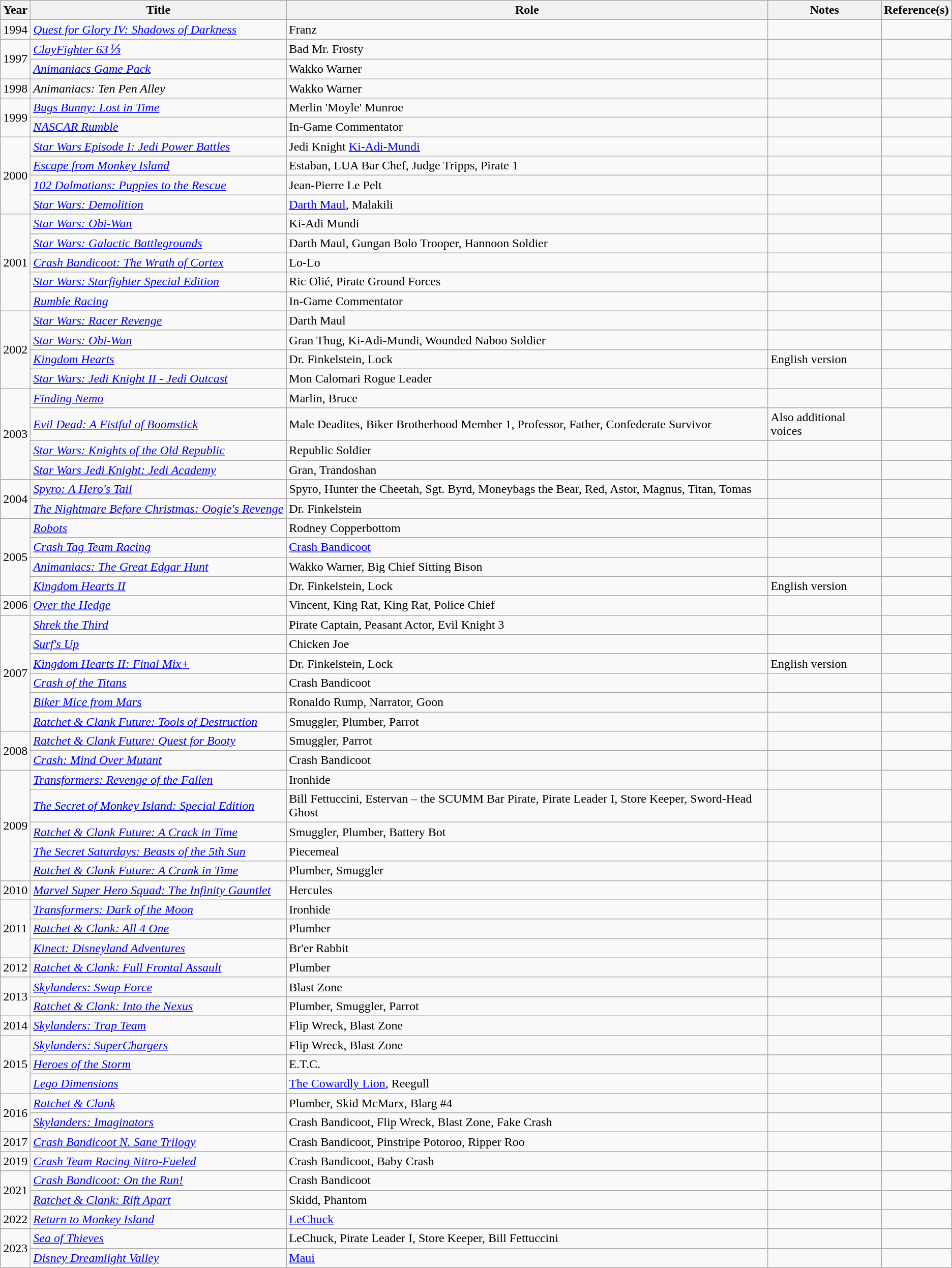<table class="wikitable">
<tr>
<th>Year</th>
<th>Title</th>
<th>Role</th>
<th>Notes</th>
<th>Reference(s)</th>
</tr>
<tr>
<td>1994</td>
<td><em><a href='#'>Quest for Glory IV: Shadows of Darkness</a></em></td>
<td>Franz</td>
<td></td>
<td></td>
</tr>
<tr>
<td rowspan="2">1997</td>
<td><em><a href='#'>ClayFighter 63⅓</a></em></td>
<td>Bad Mr. Frosty</td>
<td></td>
<td></td>
</tr>
<tr>
<td><em><a href='#'>Animaniacs Game Pack</a></em></td>
<td>Wakko Warner</td>
<td></td>
<td></td>
</tr>
<tr>
<td>1998</td>
<td><em>Animaniacs: Ten Pen Alley</em></td>
<td>Wakko Warner</td>
<td></td>
<td></td>
</tr>
<tr>
<td rowspan="2">1999</td>
<td><em><a href='#'>Bugs Bunny: Lost in Time</a></em></td>
<td>Merlin 'Moyle' Munroe</td>
<td></td>
<td></td>
</tr>
<tr>
<td><em><a href='#'>NASCAR Rumble</a></em></td>
<td>In-Game Commentator</td>
<td></td>
<td></td>
</tr>
<tr>
<td rowspan="4">2000</td>
<td><em><a href='#'>Star Wars Episode I: Jedi Power Battles</a></em></td>
<td>Jedi Knight <a href='#'>Ki-Adi-Mundi</a></td>
<td></td>
<td></td>
</tr>
<tr>
<td><em><a href='#'>Escape from Monkey Island</a></em></td>
<td>Estaban, LUA Bar Chef, Judge Tripps, Pirate 1</td>
<td></td>
<td></td>
</tr>
<tr>
<td><em><a href='#'>102 Dalmatians: Puppies to the Rescue</a></em></td>
<td>Jean‑Pierre Le Pelt</td>
<td></td>
<td></td>
</tr>
<tr>
<td><em><a href='#'>Star Wars: Demolition</a></em></td>
<td><a href='#'>Darth Maul</a>, Malakili</td>
<td></td>
<td></td>
</tr>
<tr>
<td rowspan="5">2001</td>
<td><em><a href='#'>Star Wars: Obi-Wan</a></em></td>
<td>Ki-Adi Mundi</td>
<td></td>
<td></td>
</tr>
<tr>
<td><em><a href='#'>Star Wars: Galactic Battlegrounds</a></em></td>
<td>Darth Maul, Gungan Bolo Trooper, Hannoon Soldier</td>
<td></td>
<td></td>
</tr>
<tr>
<td><em><a href='#'>Crash Bandicoot: The Wrath of Cortex</a></em></td>
<td>Lo-Lo</td>
<td></td>
<td></td>
</tr>
<tr>
<td><em><a href='#'>Star Wars: Starfighter Special Edition</a></em></td>
<td>Ric Olié, Pirate Ground Forces</td>
<td></td>
<td></td>
</tr>
<tr>
<td><em><a href='#'>Rumble Racing</a></em></td>
<td>In-Game Commentator</td>
<td></td>
<td></td>
</tr>
<tr>
<td rowspan="4">2002</td>
<td><em><a href='#'>Star Wars: Racer Revenge</a></em></td>
<td>Darth Maul</td>
<td></td>
<td></td>
</tr>
<tr>
<td><em><a href='#'>Star Wars: Obi-Wan</a></em></td>
<td>Gran Thug, Ki-Adi-Mundi, Wounded Naboo Soldier</td>
<td></td>
<td></td>
</tr>
<tr>
<td><em><a href='#'>Kingdom Hearts</a></em></td>
<td>Dr. Finkelstein, Lock</td>
<td style="white-space:nowrap;">English version</td>
<td></td>
</tr>
<tr>
<td><em><a href='#'>Star Wars: Jedi Knight II - Jedi Outcast</a></em></td>
<td>Mon Calomari Rogue Leader</td>
<td></td>
<td></td>
</tr>
<tr>
<td rowspan="4">2003</td>
<td><em><a href='#'>Finding Nemo</a></em></td>
<td>Marlin, Bruce</td>
<td></td>
<td></td>
</tr>
<tr>
<td><em><a href='#'>Evil Dead: A Fistful of Boomstick</a></em></td>
<td>Male Deadites, Biker Brotherhood Member 1, Professor, Father, Confederate Survivor</td>
<td>Also additional voices</td>
<td></td>
</tr>
<tr>
<td><em><a href='#'>Star Wars: Knights of the Old Republic</a></em></td>
<td>Republic Soldier</td>
<td></td>
<td></td>
</tr>
<tr>
<td><em><a href='#'>Star Wars Jedi Knight: Jedi Academy</a></em></td>
<td>Gran, Trandoshan</td>
<td></td>
<td></td>
</tr>
<tr>
<td rowspan="2">2004</td>
<td><em><a href='#'>Spyro: A Hero's Tail</a></em></td>
<td>Spyro, Hunter the Cheetah, Sgt. Byrd, Moneybags the Bear, Red, Astor, Magnus, Titan, Tomas</td>
<td></td>
<td></td>
</tr>
<tr>
<td style="white-space:nowrap;"><em><a href='#'>The Nightmare Before Christmas: Oogie's Revenge</a></em></td>
<td>Dr. Finkelstein</td>
<td></td>
<td></td>
</tr>
<tr>
<td rowspan="4">2005</td>
<td><em><a href='#'>Robots</a></em></td>
<td>Rodney Copperbottom</td>
<td></td>
<td></td>
</tr>
<tr>
<td><em><a href='#'>Crash Tag Team Racing</a></em></td>
<td><a href='#'>Crash Bandicoot</a></td>
<td></td>
<td></td>
</tr>
<tr>
<td><em><a href='#'>Animaniacs: The Great Edgar Hunt</a></em></td>
<td>Wakko Warner, Big Chief Sitting Bison</td>
<td></td>
<td></td>
</tr>
<tr>
<td><em><a href='#'>Kingdom Hearts II</a></em></td>
<td>Dr. Finkelstein, Lock</td>
<td>English version</td>
<td></td>
</tr>
<tr>
<td>2006</td>
<td><em><a href='#'>Over the Hedge</a></em></td>
<td>Vincent, King Rat, King Rat, Police Chief</td>
<td></td>
<td></td>
</tr>
<tr>
<td rowspan="6">2007</td>
<td><em><a href='#'>Shrek the Third</a></em></td>
<td>Pirate Captain, Peasant Actor, Evil Knight 3</td>
<td></td>
<td></td>
</tr>
<tr>
<td><em><a href='#'>Surf's Up</a></em></td>
<td>Chicken Joe</td>
<td></td>
<td></td>
</tr>
<tr>
<td><em><a href='#'>Kingdom Hearts II: Final Mix+</a></em></td>
<td>Dr. Finkelstein, Lock</td>
<td>English version</td>
<td></td>
</tr>
<tr>
<td><em><a href='#'>Crash of the Titans</a></em></td>
<td>Crash Bandicoot</td>
<td></td>
<td></td>
</tr>
<tr>
<td><em><a href='#'>Biker Mice from Mars</a></em></td>
<td>Ronaldo Rump, Narrator, Goon</td>
<td></td>
<td></td>
</tr>
<tr>
<td><em><a href='#'>Ratchet & Clank Future: Tools of Destruction</a></em></td>
<td>Smuggler, Plumber, Parrot</td>
<td></td>
<td></td>
</tr>
<tr>
<td rowspan="2">2008</td>
<td><em><a href='#'>Ratchet & Clank Future: Quest for Booty</a></em></td>
<td>Smuggler, Parrot</td>
<td></td>
<td></td>
</tr>
<tr>
<td><em><a href='#'>Crash: Mind Over Mutant</a></em></td>
<td>Crash Bandicoot</td>
<td></td>
<td></td>
</tr>
<tr>
<td rowspan="5">2009</td>
<td><em><a href='#'>Transformers: Revenge of the Fallen</a></em></td>
<td>Ironhide</td>
<td></td>
<td></td>
</tr>
<tr>
<td><em><a href='#'>The Secret of Monkey Island: Special Edition</a></em></td>
<td>Bill Fettuccini, Estervan – the SCUMM Bar Pirate, Pirate Leader I, Store Keeper, Sword-Head Ghost</td>
<td></td>
<td></td>
</tr>
<tr>
<td><em><a href='#'>Ratchet & Clank Future: A Crack in Time</a></em></td>
<td>Smuggler, Plumber, Battery Bot</td>
<td></td>
<td></td>
</tr>
<tr>
<td><em><a href='#'>The Secret Saturdays: Beasts of the 5th Sun</a></em></td>
<td>Piecemeal</td>
<td></td>
<td></td>
</tr>
<tr>
<td><em><a href='#'>Ratchet & Clank Future: A Crank in Time</a></em></td>
<td>Plumber, Smuggler</td>
<td></td>
<td></td>
</tr>
<tr>
<td>2010</td>
<td><em><a href='#'>Marvel Super Hero Squad: The Infinity Gauntlet</a></em></td>
<td>Hercules</td>
<td></td>
<td></td>
</tr>
<tr>
<td rowspan="3">2011</td>
<td><em><a href='#'>Transformers: Dark of the Moon</a></em></td>
<td>Ironhide</td>
<td></td>
<td></td>
</tr>
<tr>
<td><em><a href='#'>Ratchet & Clank: All 4 One</a></em></td>
<td>Plumber</td>
<td></td>
<td></td>
</tr>
<tr>
<td><em><a href='#'>Kinect: Disneyland Adventures</a></em></td>
<td>Br'er Rabbit</td>
<td></td>
<td></td>
</tr>
<tr>
<td>2012</td>
<td><em><a href='#'>Ratchet & Clank: Full Frontal Assault</a></em></td>
<td>Plumber</td>
<td></td>
<td></td>
</tr>
<tr>
<td rowspan="2">2013</td>
<td><em><a href='#'>Skylanders: Swap Force</a></em></td>
<td>Blast Zone</td>
<td></td>
<td></td>
</tr>
<tr>
<td><em><a href='#'>Ratchet & Clank: Into the Nexus</a></em></td>
<td>Plumber, Smuggler, Parrot</td>
<td></td>
<td></td>
</tr>
<tr>
<td>2014</td>
<td><em><a href='#'>Skylanders: Trap Team</a></em></td>
<td>Flip Wreck, Blast Zone</td>
<td></td>
</tr>
<tr>
<td rowspan="3">2015</td>
<td><em><a href='#'>Skylanders: SuperChargers</a></em></td>
<td>Flip Wreck, Blast Zone</td>
<td></td>
<td></td>
</tr>
<tr>
<td><em><a href='#'>Heroes of the Storm</a></em></td>
<td>E.T.C.</td>
<td></td>
<td></td>
</tr>
<tr>
<td><em><a href='#'>Lego Dimensions</a></em></td>
<td><a href='#'>The Cowardly Lion</a>, Reegull</td>
<td></td>
<td></td>
</tr>
<tr>
<td rowspan="2">2016</td>
<td><em><a href='#'>Ratchet & Clank</a></em></td>
<td>Plumber, Skid McMarx, Blarg #4</td>
<td></td>
<td></td>
</tr>
<tr>
<td><em><a href='#'>Skylanders: Imaginators</a></em></td>
<td>Crash Bandicoot, Flip Wreck, Blast Zone, Fake Crash</td>
<td></td>
<td></td>
</tr>
<tr>
<td>2017</td>
<td><em><a href='#'>Crash Bandicoot N. Sane Trilogy</a></em></td>
<td>Crash Bandicoot, Pinstripe Potoroo, Ripper Roo</td>
<td></td>
<td></td>
</tr>
<tr>
<td>2019</td>
<td><em><a href='#'>Crash Team Racing Nitro-Fueled</a></em></td>
<td>Crash Bandicoot, Baby Crash </td>
<td></td>
<td></td>
</tr>
<tr>
<td rowspan="2">2021</td>
<td><em><a href='#'>Crash Bandicoot: On the Run!</a></em></td>
<td>Crash Bandicoot</td>
<td></td>
<td></td>
</tr>
<tr>
<td><em><a href='#'>Ratchet & Clank: Rift Apart</a></em></td>
<td>Skidd, Phantom</td>
<td></td>
<td></td>
</tr>
<tr>
<td>2022</td>
<td><em><a href='#'>Return to Monkey Island</a></em></td>
<td><a href='#'>LeChuck</a></td>
<td></td>
<td></td>
</tr>
<tr>
<td rowspan="2">2023</td>
<td><em><a href='#'>Sea of Thieves</a></em></td>
<td>LeChuck, Pirate Leader I, Store Keeper, Bill Fettuccini</td>
<td></td>
<td></td>
</tr>
<tr>
<td><em><a href='#'>Disney Dreamlight Valley</a></em></td>
<td><a href='#'>Maui</a></td>
<td></td>
<td></td>
</tr>
</table>
